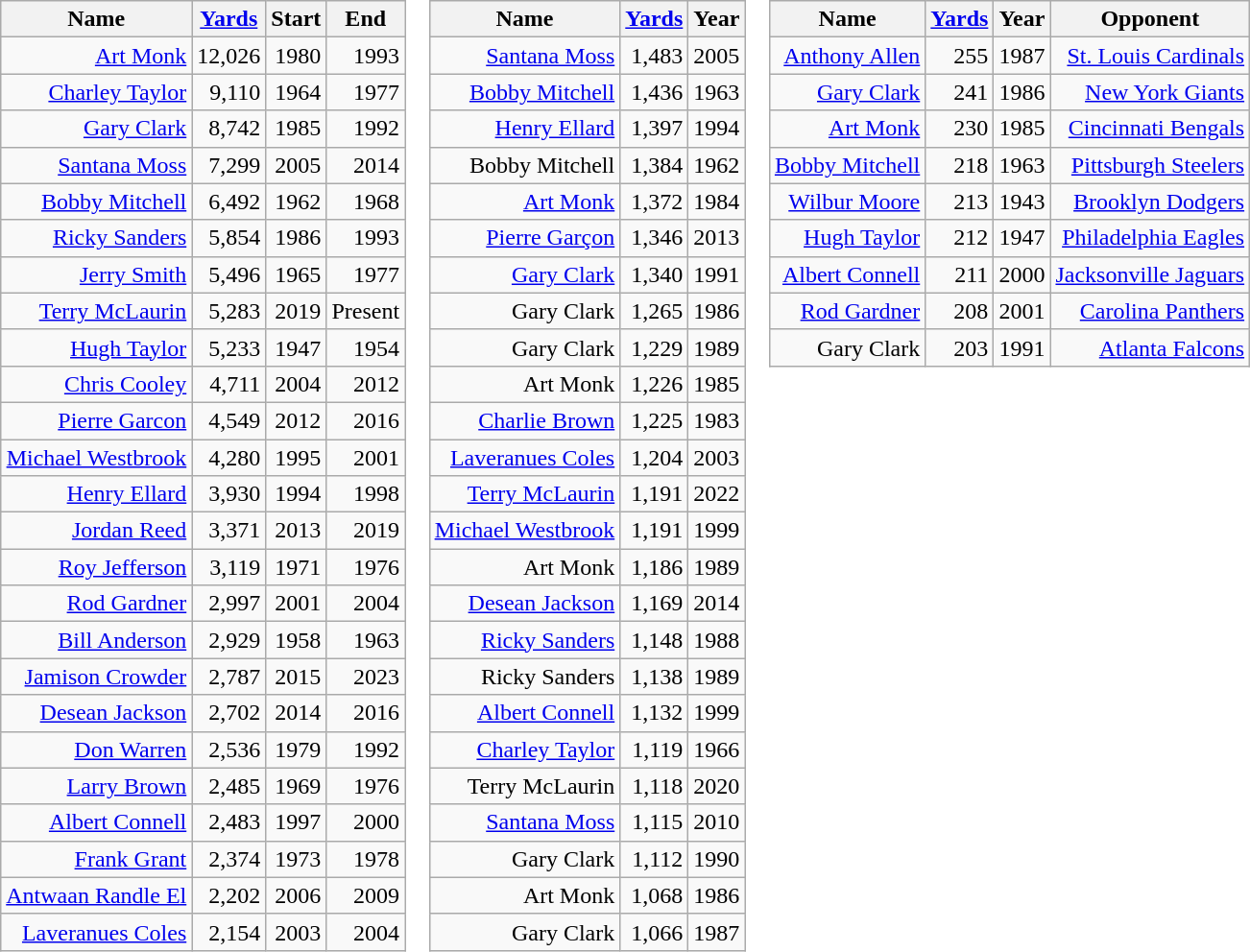<table border="0" cellpadding="0" cellspacing="0">
<tr valign="top">
<td><br><table class="wikitable sortable" style="text-align:right">
<tr>
<th><strong>Name</strong></th>
<th><strong><a href='#'>Yards</a></strong></th>
<th><strong>Start</strong></th>
<th><strong>End</strong></th>
</tr>
<tr>
<td><a href='#'>Art Monk</a></td>
<td>12,026</td>
<td>1980</td>
<td>1993</td>
</tr>
<tr>
<td><a href='#'>Charley Taylor</a></td>
<td>9,110</td>
<td>1964</td>
<td>1977</td>
</tr>
<tr>
<td><a href='#'>Gary Clark</a></td>
<td>8,742</td>
<td>1985</td>
<td>1992</td>
</tr>
<tr>
<td><a href='#'>Santana Moss</a></td>
<td>7,299</td>
<td>2005</td>
<td>2014</td>
</tr>
<tr>
<td><a href='#'>Bobby Mitchell</a></td>
<td>6,492</td>
<td>1962</td>
<td>1968</td>
</tr>
<tr>
<td><a href='#'>Ricky Sanders</a></td>
<td>5,854</td>
<td>1986</td>
<td>1993</td>
</tr>
<tr>
<td><a href='#'>Jerry Smith</a></td>
<td>5,496</td>
<td>1965</td>
<td>1977</td>
</tr>
<tr>
<td><a href='#'>Terry McLaurin</a></td>
<td>5,283</td>
<td>2019</td>
<td>Present</td>
</tr>
<tr>
<td><a href='#'>Hugh Taylor</a></td>
<td>5,233</td>
<td>1947</td>
<td>1954</td>
</tr>
<tr>
<td><a href='#'>Chris Cooley</a></td>
<td>4,711</td>
<td>2004</td>
<td>2012</td>
</tr>
<tr>
<td><a href='#'>Pierre Garcon</a></td>
<td>4,549</td>
<td>2012</td>
<td>2016</td>
</tr>
<tr>
<td><a href='#'>Michael Westbrook</a></td>
<td>4,280</td>
<td>1995</td>
<td>2001</td>
</tr>
<tr>
<td><a href='#'>Henry Ellard</a></td>
<td>3,930</td>
<td>1994</td>
<td>1998</td>
</tr>
<tr>
<td><a href='#'>Jordan Reed</a></td>
<td>3,371</td>
<td>2013</td>
<td>2019</td>
</tr>
<tr>
<td><a href='#'>Roy Jefferson</a></td>
<td>3,119</td>
<td>1971</td>
<td>1976</td>
</tr>
<tr>
<td><a href='#'>Rod Gardner</a></td>
<td>2,997</td>
<td>2001</td>
<td>2004</td>
</tr>
<tr>
<td><a href='#'>Bill Anderson</a></td>
<td>2,929</td>
<td>1958</td>
<td>1963</td>
</tr>
<tr>
<td><a href='#'>Jamison Crowder</a></td>
<td>2,787</td>
<td>2015</td>
<td>2023</td>
</tr>
<tr>
<td><a href='#'>Desean Jackson</a></td>
<td>2,702</td>
<td>2014</td>
<td>2016</td>
</tr>
<tr>
<td><a href='#'>Don Warren</a></td>
<td>2,536</td>
<td>1979</td>
<td>1992</td>
</tr>
<tr>
<td><a href='#'>Larry Brown</a></td>
<td>2,485</td>
<td>1969</td>
<td>1976</td>
</tr>
<tr>
<td><a href='#'>Albert Connell</a></td>
<td>2,483</td>
<td>1997</td>
<td>2000</td>
</tr>
<tr>
<td><a href='#'>Frank Grant</a></td>
<td>2,374</td>
<td>1973</td>
<td>1978</td>
</tr>
<tr>
<td><a href='#'>Antwaan Randle El</a></td>
<td>2,202</td>
<td>2006</td>
<td>2009</td>
</tr>
<tr>
<td><a href='#'>Laveranues Coles</a></td>
<td>2,154</td>
<td>2003</td>
<td>2004</td>
</tr>
</table>
</td>
<td><br><table class="wikitable sortable" style="text-align:right">
<tr>
<th><strong>Name</strong></th>
<th><strong><a href='#'>Yards</a></strong></th>
<th><strong>Year</strong></th>
</tr>
<tr>
<td><a href='#'>Santana Moss</a></td>
<td>1,483</td>
<td>2005</td>
</tr>
<tr>
<td><a href='#'>Bobby Mitchell</a></td>
<td>1,436</td>
<td>1963</td>
</tr>
<tr>
<td><a href='#'>Henry Ellard</a></td>
<td>1,397</td>
<td>1994</td>
</tr>
<tr>
<td>Bobby Mitchell</td>
<td>1,384</td>
<td>1962</td>
</tr>
<tr>
<td><a href='#'>Art Monk</a></td>
<td>1,372</td>
<td>1984</td>
</tr>
<tr>
<td><a href='#'>Pierre Garçon</a></td>
<td>1,346</td>
<td>2013</td>
</tr>
<tr>
<td><a href='#'>Gary Clark</a></td>
<td>1,340</td>
<td>1991</td>
</tr>
<tr>
<td>Gary Clark</td>
<td>1,265</td>
<td>1986</td>
</tr>
<tr>
<td>Gary Clark</td>
<td>1,229</td>
<td>1989</td>
</tr>
<tr>
<td>Art Monk</td>
<td>1,226</td>
<td>1985</td>
</tr>
<tr>
<td><a href='#'>Charlie Brown</a></td>
<td>1,225</td>
<td>1983</td>
</tr>
<tr>
<td><a href='#'>Laveranues Coles</a></td>
<td>1,204</td>
<td>2003</td>
</tr>
<tr>
<td><a href='#'>Terry McLaurin</a></td>
<td>1,191</td>
<td>2022</td>
</tr>
<tr>
<td><a href='#'>Michael Westbrook</a></td>
<td>1,191</td>
<td>1999</td>
</tr>
<tr>
<td>Art Monk</td>
<td>1,186</td>
<td>1989</td>
</tr>
<tr>
<td><a href='#'>Desean Jackson</a></td>
<td>1,169</td>
<td>2014</td>
</tr>
<tr>
<td><a href='#'>Ricky Sanders</a></td>
<td>1,148</td>
<td>1988</td>
</tr>
<tr>
<td>Ricky Sanders</td>
<td>1,138</td>
<td>1989</td>
</tr>
<tr>
<td><a href='#'>Albert Connell</a></td>
<td>1,132</td>
<td>1999</td>
</tr>
<tr>
<td><a href='#'>Charley Taylor</a></td>
<td>1,119</td>
<td>1966</td>
</tr>
<tr>
<td>Terry McLaurin</td>
<td>1,118</td>
<td>2020</td>
</tr>
<tr>
<td><a href='#'>Santana Moss</a></td>
<td>1,115</td>
<td>2010</td>
</tr>
<tr>
<td>Gary Clark</td>
<td>1,112</td>
<td>1990</td>
</tr>
<tr>
<td>Art Monk</td>
<td>1,068</td>
<td>1986</td>
</tr>
<tr>
<td>Gary Clark</td>
<td>1,066</td>
<td>1987</td>
</tr>
</table>
</td>
<td><br><table class="wikitable sortable" style="text-align:right">
<tr>
<th><strong>Name</strong></th>
<th><strong><a href='#'>Yards</a></strong></th>
<th><strong>Year</strong></th>
<th><strong>Opponent</strong></th>
</tr>
<tr>
<td><a href='#'>Anthony Allen</a></td>
<td>255</td>
<td>1987</td>
<td><a href='#'>St. Louis Cardinals</a></td>
</tr>
<tr>
<td><a href='#'>Gary Clark</a></td>
<td>241</td>
<td>1986</td>
<td><a href='#'>New York Giants</a></td>
</tr>
<tr>
<td><a href='#'>Art Monk</a></td>
<td>230</td>
<td>1985</td>
<td><a href='#'>Cincinnati Bengals</a></td>
</tr>
<tr>
<td><a href='#'>Bobby Mitchell</a></td>
<td>218</td>
<td>1963</td>
<td><a href='#'>Pittsburgh Steelers</a></td>
</tr>
<tr>
<td><a href='#'>Wilbur Moore</a></td>
<td>213</td>
<td>1943</td>
<td><a href='#'>Brooklyn Dodgers</a></td>
</tr>
<tr>
<td><a href='#'>Hugh Taylor</a></td>
<td>212</td>
<td>1947</td>
<td><a href='#'>Philadelphia Eagles</a></td>
</tr>
<tr>
<td><a href='#'>Albert Connell</a></td>
<td>211</td>
<td>2000</td>
<td><a href='#'>Jacksonville Jaguars</a></td>
</tr>
<tr>
<td><a href='#'>Rod Gardner</a></td>
<td>208</td>
<td>2001</td>
<td><a href='#'>Carolina Panthers</a></td>
</tr>
<tr>
<td>Gary Clark</td>
<td>203</td>
<td>1991</td>
<td><a href='#'>Atlanta Falcons</a></td>
</tr>
</table>
</td>
</tr>
</table>
